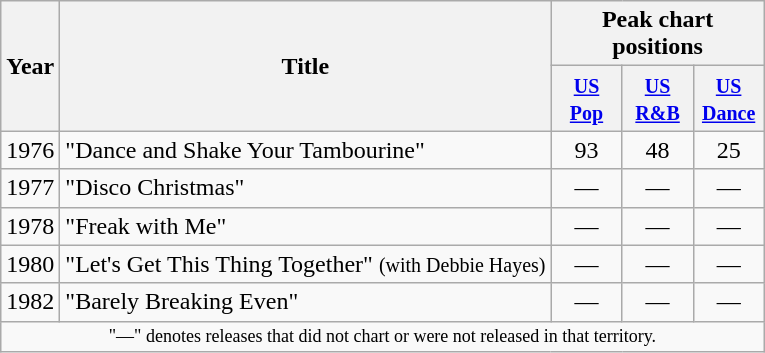<table class="wikitable">
<tr>
<th scope="col" rowspan="2">Year</th>
<th scope="col" rowspan="2">Title</th>
<th scope="col" colspan="3">Peak chart positions</th>
</tr>
<tr>
<th style="width:40px;"><small><a href='#'>US Pop</a></small><br></th>
<th style="width:40px;"><small><a href='#'>US R&B</a></small><br></th>
<th style="width:40px;"><small><a href='#'>US Dance</a></small><br></th>
</tr>
<tr>
<td rowspan="1">1976</td>
<td>"Dance and Shake Your Tambourine"</td>
<td align=center>93</td>
<td align=center>48</td>
<td align=center>25</td>
</tr>
<tr>
<td rowspan="1">1977</td>
<td>"Disco Christmas"</td>
<td align=center>―</td>
<td align=center>―</td>
<td align=center>―</td>
</tr>
<tr>
<td rowspan="1">1978</td>
<td>"Freak with Me"</td>
<td align=center>―</td>
<td align=center>―</td>
<td align=center>―</td>
</tr>
<tr>
<td rowspan="1">1980</td>
<td>"Let's Get This Thing Together" <small>(with Debbie Hayes)</small></td>
<td align=center>―</td>
<td align=center>―</td>
<td align=center>―</td>
</tr>
<tr>
<td rowspan="1">1982</td>
<td>"Barely Breaking Even"</td>
<td align=center>―</td>
<td align=center>―</td>
<td align=center>―</td>
</tr>
<tr>
<td colspan="6" style="text-align:center; font-size:9pt;">"—" denotes releases that did not chart or were not released in that territory.</td>
</tr>
</table>
